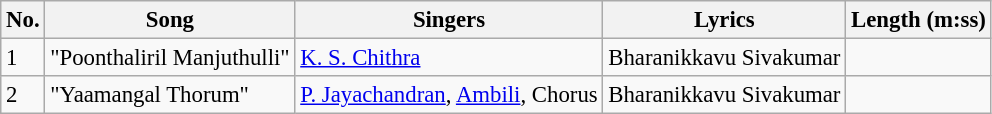<table class="wikitable" style="font-size:95%;">
<tr>
<th>No.</th>
<th>Song</th>
<th>Singers</th>
<th>Lyrics</th>
<th>Length (m:ss)</th>
</tr>
<tr>
<td>1</td>
<td>"Poonthaliril Manjuthulli"</td>
<td><a href='#'>K. S. Chithra</a></td>
<td>Bharanikkavu Sivakumar</td>
<td></td>
</tr>
<tr>
<td>2</td>
<td>"Yaamangal Thorum"</td>
<td><a href='#'>P. Jayachandran</a>, <a href='#'>Ambili</a>, Chorus</td>
<td>Bharanikkavu Sivakumar</td>
<td></td>
</tr>
</table>
